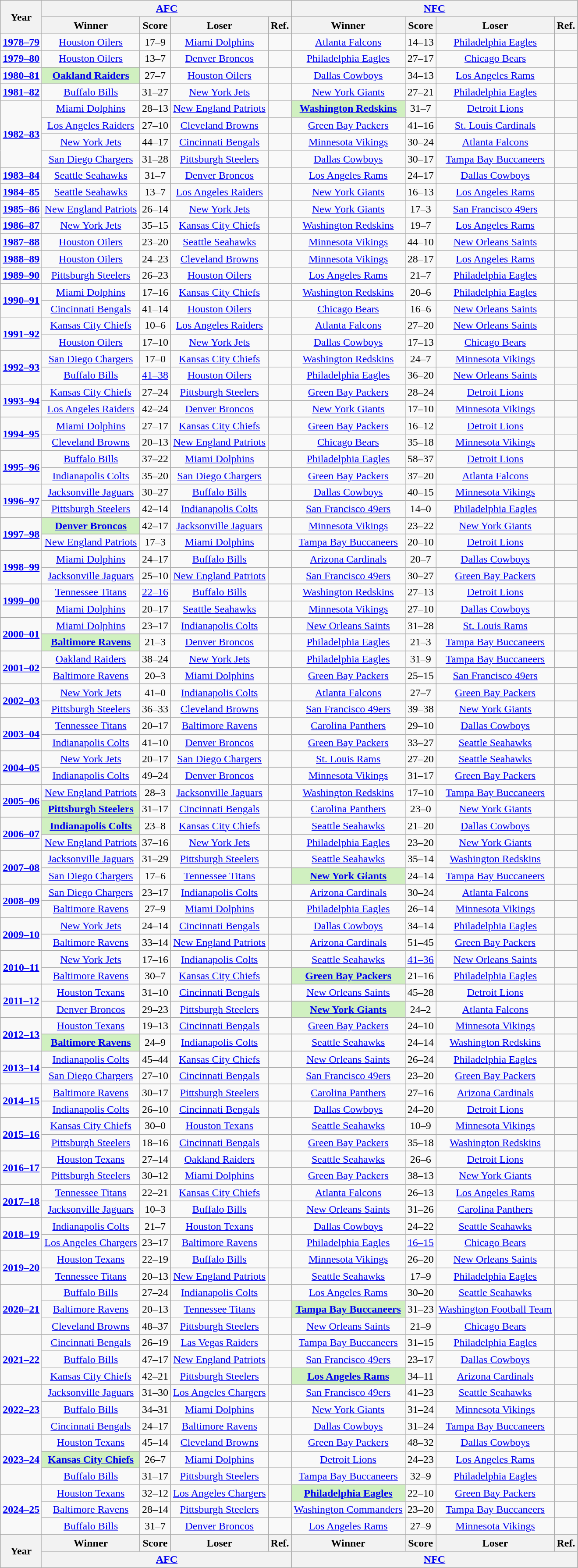<table class="wikitable sortable">
<tr>
<th rowspan="2">Year</th>
<th colspan="4"><a href='#'>AFC</a></th>
<th colspan="4"><a href='#'>NFC</a></th>
</tr>
<tr bgcolor="#efefef">
<th>Winner</th>
<th class="unsortable">Score</th>
<th>Loser</th>
<th class="unsortable">Ref.</th>
<th>Winner</th>
<th class="unsortable">Score</th>
<th>Loser</th>
<th class="unsortable">Ref.</th>
</tr>
<tr align="center">
<td><strong><a href='#'>1978–79</a></strong></td>
<td data-sort-value="Tennessee Titans"><a href='#'>Houston Oilers</a></td>
<td>17–9</td>
<td><a href='#'>Miami Dolphins</a></td>
<td></td>
<td><a href='#'>Atlanta Falcons</a></td>
<td>14–13</td>
<td><a href='#'>Philadelphia Eagles</a></td>
<td></td>
</tr>
<tr align="center">
<td><strong><a href='#'>1979–80</a></strong></td>
<td data-sort-value="Tennessee Titans"><a href='#'>Houston Oilers</a></td>
<td>13–7</td>
<td><a href='#'>Denver Broncos</a></td>
<td></td>
<td><a href='#'>Philadelphia Eagles</a></td>
<td>27–17</td>
<td><a href='#'>Chicago Bears</a></td>
<td></td>
</tr>
<tr align="center">
<td><strong><a href='#'>1980–81</a></strong></td>
<td style="background-color:#D0F0C0" data-sort-value="Las Vegas Raiders"><a href='#'><strong>Oakland Raiders</strong></a></td>
<td>27–7</td>
<td data-sort-value="Tennessee Titans"><a href='#'>Houston Oilers</a></td>
<td></td>
<td><a href='#'>Dallas Cowboys</a></td>
<td>34–13</td>
<td><a href='#'>Los Angeles Rams</a></td>
<td></td>
</tr>
<tr align="center">
<td><strong><a href='#'>1981–82</a></strong></td>
<td><a href='#'>Buffalo Bills</a></td>
<td>31–27</td>
<td><a href='#'>New York Jets</a></td>
<td></td>
<td><a href='#'>New York Giants</a></td>
<td>27–21</td>
<td><a href='#'>Philadelphia Eagles</a></td>
<td></td>
</tr>
<tr align="center">
<td rowspan="4"><strong><a href='#'>1982–83</a></strong></td>
<td><a href='#'>Miami Dolphins</a></td>
<td>28–13</td>
<td><a href='#'>New England Patriots</a></td>
<td></td>
<td style="background-color:#D0F0C0" data-sort-value="Washington Commanders"><a href='#'><strong>Washington Redskins</strong></a></td>
<td>31–7</td>
<td><a href='#'>Detroit Lions</a></td>
<td></td>
</tr>
<tr align="center">
<td data-sort-value="Las Vegas Raiders"><a href='#'>Los Angeles Raiders</a></td>
<td>27–10</td>
<td><a href='#'>Cleveland Browns</a></td>
<td></td>
<td><a href='#'>Green Bay Packers</a></td>
<td>41–16</td>
<td data-sort-value="Arizona Cardinals"><a href='#'>St. Louis Cardinals</a></td>
<td></td>
</tr>
<tr align="center">
<td><a href='#'>New York Jets</a></td>
<td>44–17</td>
<td><a href='#'>Cincinnati Bengals</a></td>
<td></td>
<td><a href='#'>Minnesota Vikings</a></td>
<td>30–24</td>
<td><a href='#'>Atlanta Falcons</a></td>
<td></td>
</tr>
<tr align="center">
<td data-sort-value="Los Angeles Chargers"><a href='#'>San Diego Chargers</a></td>
<td>31–28</td>
<td><a href='#'>Pittsburgh Steelers</a></td>
<td></td>
<td><a href='#'>Dallas Cowboys</a></td>
<td>30–17</td>
<td><a href='#'>Tampa Bay Buccaneers</a></td>
<td></td>
</tr>
<tr align="center">
<td><strong><a href='#'>1983–84</a></strong></td>
<td><a href='#'>Seattle Seahawks</a></td>
<td>31–7</td>
<td><a href='#'>Denver Broncos</a></td>
<td></td>
<td><a href='#'>Los Angeles Rams</a></td>
<td>24–17</td>
<td><a href='#'>Dallas Cowboys</a></td>
<td></td>
</tr>
<tr align="center">
<td><strong><a href='#'>1984–85</a></strong></td>
<td><a href='#'>Seattle Seahawks</a></td>
<td>13–7</td>
<td data-sort-value="Las Vegas Raiders"><a href='#'>Los Angeles Raiders</a></td>
<td></td>
<td><a href='#'>New York Giants</a></td>
<td>16–13</td>
<td><a href='#'>Los Angeles Rams</a></td>
<td></td>
</tr>
<tr align="center">
<td><strong><a href='#'>1985–86</a></strong></td>
<td><a href='#'>New England Patriots</a></td>
<td>26–14</td>
<td><a href='#'>New York Jets</a></td>
<td></td>
<td><a href='#'>New York Giants</a></td>
<td>17–3</td>
<td><a href='#'>San Francisco 49ers</a></td>
<td></td>
</tr>
<tr align="center">
<td><strong><a href='#'>1986–87</a></strong></td>
<td><a href='#'>New York Jets</a></td>
<td>35–15</td>
<td><a href='#'>Kansas City Chiefs</a></td>
<td></td>
<td data-sort-value="Washington Commanders"><a href='#'>Washington Redskins</a></td>
<td>19–7</td>
<td><a href='#'>Los Angeles Rams</a></td>
<td></td>
</tr>
<tr align="center">
<td><strong><a href='#'>1987–88</a></strong></td>
<td data-sort-value="Tennessee Titans"><a href='#'>Houston Oilers</a></td>
<td>23–20 </td>
<td><a href='#'>Seattle Seahawks</a></td>
<td></td>
<td><a href='#'>Minnesota Vikings</a></td>
<td>44–10</td>
<td><a href='#'>New Orleans Saints</a></td>
<td></td>
</tr>
<tr align="center">
<td><strong><a href='#'>1988–89</a></strong></td>
<td data-sort-value="Tennessee Titans"><a href='#'>Houston Oilers</a></td>
<td>24–23</td>
<td><a href='#'>Cleveland Browns</a></td>
<td></td>
<td><a href='#'>Minnesota Vikings</a></td>
<td>28–17</td>
<td><a href='#'>Los Angeles Rams</a></td>
<td></td>
</tr>
<tr align="center">
<td><strong><a href='#'>1989–90</a></strong></td>
<td><a href='#'>Pittsburgh Steelers</a></td>
<td>26–23 </td>
<td data-sort-value="Tennessee Titans"><a href='#'>Houston Oilers</a></td>
<td></td>
<td><a href='#'>Los Angeles Rams</a></td>
<td>21–7</td>
<td><a href='#'>Philadelphia Eagles</a></td>
<td></td>
</tr>
<tr align="center">
<td rowspan="2"><strong><a href='#'>1990–91</a></strong></td>
<td><a href='#'>Miami Dolphins</a></td>
<td>17–16</td>
<td><a href='#'>Kansas City Chiefs</a></td>
<td></td>
<td data-sort-value="Washington Commanders"><a href='#'>Washington Redskins</a></td>
<td>20–6</td>
<td><a href='#'>Philadelphia Eagles</a></td>
<td></td>
</tr>
<tr align="center">
<td><a href='#'>Cincinnati Bengals</a></td>
<td>41–14</td>
<td data-sort-value="Tennessee Titans"><a href='#'>Houston Oilers</a></td>
<td></td>
<td><a href='#'>Chicago Bears</a></td>
<td>16–6</td>
<td><a href='#'>New Orleans Saints</a></td>
<td></td>
</tr>
<tr align="center">
<td rowspan="2"><strong><a href='#'>1991–92</a></strong></td>
<td><a href='#'>Kansas City Chiefs</a></td>
<td>10–6</td>
<td data-sort-value="Las Vegas Raiders"><a href='#'>Los Angeles Raiders</a></td>
<td></td>
<td><a href='#'>Atlanta Falcons</a></td>
<td>27–20</td>
<td><a href='#'>New Orleans Saints</a></td>
<td></td>
</tr>
<tr align="center">
<td data-sort-value="Tennessee Titans"><a href='#'>Houston Oilers</a></td>
<td>17–10</td>
<td><a href='#'>New York Jets</a></td>
<td></td>
<td><a href='#'>Dallas Cowboys</a></td>
<td>17–13</td>
<td><a href='#'>Chicago Bears</a></td>
<td></td>
</tr>
<tr align="center">
<td rowspan="2"><strong><a href='#'>1992–93</a></strong></td>
<td data-sort-value="Los Angeles Chargers"><a href='#'>San Diego Chargers</a></td>
<td>17–0</td>
<td><a href='#'>Kansas City Chiefs</a></td>
<td></td>
<td data-sort-value="Washington Commanders"><a href='#'>Washington Redskins</a></td>
<td>24–7</td>
<td><a href='#'>Minnesota Vikings</a></td>
<td></td>
</tr>
<tr align="center">
<td><a href='#'>Buffalo Bills</a></td>
<td><a href='#'>41–38 </a></td>
<td data-sort-value="Tennessee Titans"><a href='#'>Houston Oilers</a></td>
<td></td>
<td><a href='#'>Philadelphia Eagles</a></td>
<td>36–20</td>
<td><a href='#'>New Orleans Saints</a></td>
<td></td>
</tr>
<tr align="center">
<td rowspan="2"><strong><a href='#'>1993–94</a></strong></td>
<td><a href='#'>Kansas City Chiefs</a></td>
<td>27–24 </td>
<td><a href='#'>Pittsburgh Steelers</a></td>
<td></td>
<td><a href='#'>Green Bay Packers</a></td>
<td>28–24</td>
<td><a href='#'>Detroit Lions</a></td>
<td></td>
</tr>
<tr align="center">
<td data-sort-value="Las Vegas Raiders"><a href='#'>Los Angeles Raiders</a></td>
<td>42–24</td>
<td><a href='#'>Denver Broncos</a></td>
<td></td>
<td><a href='#'>New York Giants</a></td>
<td>17–10</td>
<td><a href='#'>Minnesota Vikings</a></td>
<td></td>
</tr>
<tr align="center">
<td rowspan="2"><strong><a href='#'>1994–95</a></strong></td>
<td><a href='#'>Miami Dolphins</a></td>
<td>27–17</td>
<td><a href='#'>Kansas City Chiefs</a></td>
<td></td>
<td><a href='#'>Green Bay Packers</a></td>
<td>16–12</td>
<td><a href='#'>Detroit Lions</a></td>
<td></td>
</tr>
<tr align="center">
<td><a href='#'>Cleveland Browns</a></td>
<td>20–13</td>
<td><a href='#'>New England Patriots</a></td>
<td></td>
<td><a href='#'>Chicago Bears</a></td>
<td>35–18</td>
<td><a href='#'>Minnesota Vikings</a></td>
<td></td>
</tr>
<tr align="center">
<td rowspan="2"><strong><a href='#'>1995–96</a></strong></td>
<td><a href='#'>Buffalo Bills</a></td>
<td>37–22</td>
<td><a href='#'>Miami Dolphins</a></td>
<td></td>
<td><a href='#'>Philadelphia Eagles</a></td>
<td>58–37</td>
<td><a href='#'>Detroit Lions</a></td>
<td></td>
</tr>
<tr align="center">
<td><a href='#'>Indianapolis Colts</a></td>
<td>35–20</td>
<td data-sort-value="Los Angeles Chargers"><a href='#'>San Diego Chargers</a></td>
<td></td>
<td><a href='#'>Green Bay Packers</a></td>
<td>37–20</td>
<td><a href='#'>Atlanta Falcons</a></td>
<td></td>
</tr>
<tr align="center">
<td rowspan="2"><strong><a href='#'>1996–97</a></strong></td>
<td><a href='#'>Jacksonville Jaguars</a></td>
<td>30–27</td>
<td><a href='#'>Buffalo Bills</a></td>
<td></td>
<td><a href='#'>Dallas Cowboys</a></td>
<td>40–15</td>
<td><a href='#'>Minnesota Vikings</a></td>
<td></td>
</tr>
<tr align="center">
<td><a href='#'>Pittsburgh Steelers</a></td>
<td>42–14</td>
<td><a href='#'>Indianapolis Colts</a></td>
<td></td>
<td><a href='#'>San Francisco 49ers</a></td>
<td>14–0</td>
<td><a href='#'>Philadelphia Eagles</a></td>
<td></td>
</tr>
<tr align="center">
<td rowspan="2"><strong><a href='#'>1997–98</a></strong></td>
<td style="background-color:#D0F0C0"><a href='#'><strong>Denver Broncos</strong></a></td>
<td>42–17</td>
<td><a href='#'>Jacksonville Jaguars</a></td>
<td></td>
<td><a href='#'>Minnesota Vikings</a></td>
<td>23–22</td>
<td><a href='#'>New York Giants</a></td>
<td></td>
</tr>
<tr align="center">
<td><a href='#'>New England Patriots</a></td>
<td>17–3</td>
<td><a href='#'>Miami Dolphins</a></td>
<td></td>
<td><a href='#'>Tampa Bay Buccaneers</a></td>
<td>20–10</td>
<td><a href='#'>Detroit Lions</a></td>
<td></td>
</tr>
<tr align="center">
<td rowspan="2"><strong><a href='#'>1998–99</a></strong></td>
<td><a href='#'>Miami Dolphins</a></td>
<td>24–17</td>
<td><a href='#'>Buffalo Bills</a></td>
<td></td>
<td><a href='#'>Arizona Cardinals</a></td>
<td>20–7</td>
<td><a href='#'>Dallas Cowboys</a></td>
<td></td>
</tr>
<tr align="center">
<td><a href='#'>Jacksonville Jaguars</a></td>
<td>25–10</td>
<td><a href='#'>New England Patriots</a></td>
<td></td>
<td><a href='#'>San Francisco 49ers</a></td>
<td>30–27</td>
<td><a href='#'>Green Bay Packers</a></td>
<td></td>
</tr>
<tr align="center">
<td rowspan="2"><strong><a href='#'>1999–00</a></strong></td>
<td><a href='#'>Tennessee Titans</a></td>
<td><a href='#'>22–16</a></td>
<td><a href='#'>Buffalo Bills</a></td>
<td></td>
<td data-sort-value="Washington Commanders"><a href='#'>Washington Redskins</a></td>
<td>27–13</td>
<td><a href='#'>Detroit Lions</a></td>
<td></td>
</tr>
<tr align="center">
<td><a href='#'>Miami Dolphins</a></td>
<td>20–17</td>
<td><a href='#'>Seattle Seahawks</a></td>
<td></td>
<td><a href='#'>Minnesota Vikings</a></td>
<td>27–10</td>
<td><a href='#'>Dallas Cowboys</a></td>
<td></td>
</tr>
<tr align="center">
<td rowspan="2"><strong><a href='#'>2000–01</a></strong></td>
<td><a href='#'>Miami Dolphins</a></td>
<td>23–17 </td>
<td><a href='#'>Indianapolis Colts</a></td>
<td></td>
<td><a href='#'>New Orleans Saints</a></td>
<td>31–28</td>
<td data-sort-value="Los Angeles Rams"><a href='#'>St. Louis Rams</a></td>
<td></td>
</tr>
<tr align="center">
<td style="background-color:#D0F0C0"><a href='#'><strong>Baltimore Ravens</strong></a></td>
<td>21–3</td>
<td><a href='#'>Denver Broncos</a></td>
<td></td>
<td><a href='#'>Philadelphia Eagles</a></td>
<td>21–3</td>
<td><a href='#'>Tampa Bay Buccaneers</a></td>
<td></td>
</tr>
<tr align="center">
<td rowspan="2"><strong><a href='#'>2001–02</a></strong></td>
<td data-sort-value="Las Vegas Raiders"><a href='#'>Oakland Raiders</a></td>
<td>38–24</td>
<td><a href='#'>New York Jets</a></td>
<td></td>
<td><a href='#'>Philadelphia Eagles</a></td>
<td>31–9</td>
<td><a href='#'>Tampa Bay Buccaneers</a></td>
<td></td>
</tr>
<tr align="center">
<td><a href='#'>Baltimore Ravens</a></td>
<td>20–3</td>
<td><a href='#'>Miami Dolphins</a></td>
<td></td>
<td><a href='#'>Green Bay Packers</a></td>
<td>25–15</td>
<td><a href='#'>San Francisco 49ers</a></td>
<td></td>
</tr>
<tr align="center">
<td rowspan="2"><strong><a href='#'>2002–03</a></strong></td>
<td><a href='#'>New York Jets</a></td>
<td>41–0</td>
<td><a href='#'>Indianapolis Colts</a></td>
<td></td>
<td><a href='#'>Atlanta Falcons</a></td>
<td>27–7</td>
<td><a href='#'>Green Bay Packers</a></td>
<td></td>
</tr>
<tr align="center">
<td><a href='#'>Pittsburgh Steelers</a></td>
<td>36–33</td>
<td><a href='#'>Cleveland Browns</a></td>
<td></td>
<td><a href='#'>San Francisco 49ers</a></td>
<td>39–38</td>
<td><a href='#'>New York Giants</a></td>
<td></td>
</tr>
<tr align="center">
<td rowspan="2"><strong><a href='#'>2003–04</a></strong></td>
<td><a href='#'>Tennessee Titans</a></td>
<td>20–17</td>
<td><a href='#'>Baltimore Ravens</a></td>
<td></td>
<td><a href='#'>Carolina Panthers</a></td>
<td>29–10</td>
<td><a href='#'>Dallas Cowboys</a></td>
<td></td>
</tr>
<tr align="center">
<td><a href='#'>Indianapolis Colts</a></td>
<td>41–10</td>
<td><a href='#'>Denver Broncos</a></td>
<td></td>
<td><a href='#'>Green Bay Packers</a></td>
<td>33–27 </td>
<td><a href='#'>Seattle Seahawks</a></td>
<td></td>
</tr>
<tr align="center">
<td rowspan="2"><strong><a href='#'>2004–05</a></strong></td>
<td><a href='#'>New York Jets</a></td>
<td>20–17 </td>
<td data-sort-value="Los Angeles Chargers"><a href='#'>San Diego Chargers</a></td>
<td></td>
<td data-sort-value="Los Angeles Rams"><a href='#'>St. Louis Rams</a></td>
<td>27–20</td>
<td><a href='#'>Seattle Seahawks</a></td>
<td></td>
</tr>
<tr align="center">
<td><a href='#'>Indianapolis Colts</a></td>
<td>49–24</td>
<td><a href='#'>Denver Broncos</a></td>
<td></td>
<td><a href='#'>Minnesota Vikings</a></td>
<td>31–17</td>
<td><a href='#'>Green Bay Packers</a></td>
<td></td>
</tr>
<tr align="center">
<td rowspan="2"><strong><a href='#'>2005–06</a></strong></td>
<td><a href='#'>New England Patriots</a></td>
<td>28–3</td>
<td><a href='#'>Jacksonville Jaguars</a></td>
<td></td>
<td data-sort-value="Washington Commanders"><a href='#'>Washington Redskins</a></td>
<td>17–10</td>
<td><a href='#'>Tampa Bay Buccaneers</a></td>
<td></td>
</tr>
<tr align="center">
<td style="background-color:#D0F0C0"><a href='#'><strong>Pittsburgh Steelers</strong></a></td>
<td>31–17</td>
<td><a href='#'>Cincinnati Bengals</a></td>
<td></td>
<td><a href='#'>Carolina Panthers</a></td>
<td>23–0</td>
<td><a href='#'>New York Giants</a></td>
<td></td>
</tr>
<tr align="center">
<td rowspan="2"><strong><a href='#'>2006–07</a></strong></td>
<td style="background-color:#D0F0C0"><a href='#'><strong>Indianapolis Colts</strong></a></td>
<td>23–8</td>
<td><a href='#'>Kansas City Chiefs</a></td>
<td></td>
<td><a href='#'>Seattle Seahawks</a></td>
<td>21–20</td>
<td><a href='#'>Dallas Cowboys</a></td>
<td></td>
</tr>
<tr align="center">
<td><a href='#'>New England Patriots</a></td>
<td>37–16</td>
<td><a href='#'>New York Jets</a></td>
<td></td>
<td><a href='#'>Philadelphia Eagles</a></td>
<td>23–20</td>
<td><a href='#'>New York Giants</a></td>
<td></td>
</tr>
<tr align="center">
<td rowspan="2"><strong><a href='#'>2007–08</a></strong></td>
<td><a href='#'>Jacksonville Jaguars</a></td>
<td>31–29</td>
<td><a href='#'>Pittsburgh Steelers</a></td>
<td></td>
<td><a href='#'>Seattle Seahawks</a></td>
<td>35–14</td>
<td data-sort-value="Washington Commanders"><a href='#'>Washington Redskins</a></td>
<td></td>
</tr>
<tr align="center">
<td data-sort-value="Los Angeles Chargers"><a href='#'>San Diego Chargers</a></td>
<td>17–6</td>
<td><a href='#'>Tennessee Titans</a></td>
<td></td>
<td style="background-color:#D0F0C0"><a href='#'><strong>New York Giants</strong></a></td>
<td>24–14</td>
<td><a href='#'>Tampa Bay Buccaneers</a></td>
<td></td>
</tr>
<tr align="center">
<td rowspan="2"><strong><a href='#'>2008–09</a></strong></td>
<td data-sort-value="Los Angeles Chargers"><a href='#'>San Diego Chargers</a></td>
<td>23–17 </td>
<td><a href='#'>Indianapolis Colts</a></td>
<td></td>
<td><a href='#'>Arizona Cardinals</a></td>
<td>30–24</td>
<td><a href='#'>Atlanta Falcons</a></td>
<td></td>
</tr>
<tr align="center">
<td><a href='#'>Baltimore Ravens</a></td>
<td>27–9</td>
<td><a href='#'>Miami Dolphins</a></td>
<td></td>
<td><a href='#'>Philadelphia Eagles</a></td>
<td>26–14</td>
<td><a href='#'>Minnesota Vikings</a></td>
<td></td>
</tr>
<tr align="center">
<td rowspan="2"><strong><a href='#'>2009–10</a></strong></td>
<td><a href='#'>New York Jets</a></td>
<td>24–14</td>
<td><a href='#'>Cincinnati Bengals</a></td>
<td></td>
<td><a href='#'>Dallas Cowboys</a></td>
<td>34–14</td>
<td><a href='#'>Philadelphia Eagles</a></td>
<td></td>
</tr>
<tr align="center">
<td><a href='#'>Baltimore Ravens</a></td>
<td>33–14</td>
<td><a href='#'>New England Patriots</a></td>
<td></td>
<td><a href='#'>Arizona Cardinals</a></td>
<td>51–45 </td>
<td><a href='#'>Green Bay Packers</a></td>
<td></td>
</tr>
<tr align="center">
<td rowspan="2"><strong><a href='#'>2010–11</a></strong></td>
<td><a href='#'>New York Jets</a></td>
<td>17–16</td>
<td><a href='#'>Indianapolis Colts</a></td>
<td></td>
<td><a href='#'>Seattle Seahawks</a></td>
<td><a href='#'>41–36</a></td>
<td><a href='#'>New Orleans Saints</a></td>
<td></td>
</tr>
<tr align="center">
<td><a href='#'>Baltimore Ravens</a></td>
<td>30–7</td>
<td><a href='#'>Kansas City Chiefs</a></td>
<td></td>
<td style="background-color:#D0F0C0"><a href='#'><strong>Green Bay Packers</strong></a></td>
<td>21–16</td>
<td><a href='#'>Philadelphia Eagles</a></td>
<td></td>
</tr>
<tr align="center">
<td rowspan="2"><strong><a href='#'>2011–12</a></strong></td>
<td><a href='#'>Houston Texans</a></td>
<td>31–10</td>
<td><a href='#'>Cincinnati Bengals</a></td>
<td></td>
<td><a href='#'>New Orleans Saints</a></td>
<td>45–28</td>
<td><a href='#'>Detroit Lions</a></td>
<td></td>
</tr>
<tr align="center">
<td><a href='#'>Denver Broncos</a></td>
<td>29–23 </td>
<td><a href='#'>Pittsburgh Steelers</a></td>
<td></td>
<td style="background-color:#D0F0C0"><a href='#'><strong>New York Giants</strong></a></td>
<td>24–2</td>
<td><a href='#'>Atlanta Falcons</a></td>
<td></td>
</tr>
<tr align="center">
<td rowspan="2"><strong><a href='#'>2012–13</a></strong></td>
<td><a href='#'>Houston Texans</a></td>
<td>19–13</td>
<td><a href='#'>Cincinnati Bengals</a></td>
<td></td>
<td><a href='#'>Green Bay Packers</a></td>
<td>24–10</td>
<td><a href='#'>Minnesota Vikings</a></td>
<td></td>
</tr>
<tr align="center">
<td style="background-color:#D0F0C0"><a href='#'><strong>Baltimore Ravens</strong></a></td>
<td>24–9</td>
<td><a href='#'>Indianapolis Colts</a></td>
<td></td>
<td><a href='#'>Seattle Seahawks</a></td>
<td>24–14</td>
<td data-sort-value="Washington Commanders"><a href='#'>Washington Redskins</a></td>
<td></td>
</tr>
<tr align="center">
<td rowspan="2"><strong><a href='#'>2013–14</a></strong></td>
<td><a href='#'>Indianapolis Colts</a></td>
<td>45–44</td>
<td><a href='#'>Kansas City Chiefs</a></td>
<td></td>
<td><a href='#'>New Orleans Saints</a></td>
<td>26–24</td>
<td><a href='#'>Philadelphia Eagles</a></td>
<td></td>
</tr>
<tr align="center">
<td data-sort-value="Los Angeles Chargers"><a href='#'>San Diego Chargers</a></td>
<td>27–10</td>
<td><a href='#'>Cincinnati Bengals</a></td>
<td></td>
<td><a href='#'>San Francisco 49ers</a></td>
<td>23–20</td>
<td><a href='#'>Green Bay Packers</a></td>
<td></td>
</tr>
<tr align="center">
<td rowspan="2"><strong><a href='#'>2014–15</a></strong></td>
<td><a href='#'>Baltimore Ravens</a></td>
<td>30–17</td>
<td><a href='#'>Pittsburgh Steelers</a></td>
<td></td>
<td><a href='#'>Carolina Panthers</a></td>
<td>27–16</td>
<td><a href='#'>Arizona Cardinals</a></td>
<td></td>
</tr>
<tr align="center">
<td><a href='#'>Indianapolis Colts</a></td>
<td>26–10</td>
<td><a href='#'>Cincinnati Bengals</a></td>
<td></td>
<td><a href='#'>Dallas Cowboys</a></td>
<td>24–20</td>
<td><a href='#'>Detroit Lions</a></td>
<td></td>
</tr>
<tr align="center">
<td rowspan="2"><strong><a href='#'>2015–16</a></strong></td>
<td><a href='#'>Kansas City Chiefs</a></td>
<td>30–0</td>
<td><a href='#'>Houston Texans</a></td>
<td></td>
<td><a href='#'>Seattle Seahawks</a></td>
<td>10–9</td>
<td><a href='#'>Minnesota Vikings</a></td>
<td></td>
</tr>
<tr align="center">
<td><a href='#'>Pittsburgh Steelers</a></td>
<td>18–16</td>
<td><a href='#'>Cincinnati Bengals</a></td>
<td></td>
<td><a href='#'>Green Bay Packers</a></td>
<td>35–18</td>
<td data-sort-value="Washington Commanders"><a href='#'>Washington Redskins</a></td>
<td></td>
</tr>
<tr align="center">
<td rowspan="2"><strong><a href='#'>2016–17</a></strong></td>
<td><a href='#'>Houston Texans</a></td>
<td>27–14</td>
<td data-sort-value="Las Vegas Raiders"><a href='#'>Oakland Raiders</a></td>
<td></td>
<td><a href='#'>Seattle Seahawks</a></td>
<td>26–6</td>
<td><a href='#'>Detroit Lions</a></td>
<td></td>
</tr>
<tr align="center">
<td><a href='#'>Pittsburgh Steelers</a></td>
<td>30–12</td>
<td><a href='#'>Miami Dolphins</a></td>
<td></td>
<td><a href='#'>Green Bay Packers</a></td>
<td>38–13</td>
<td><a href='#'>New York Giants</a></td>
<td></td>
</tr>
<tr align="center">
<td rowspan="2"><strong><a href='#'>2017–18</a></strong></td>
<td><a href='#'>Tennessee Titans</a></td>
<td>22–21</td>
<td><a href='#'>Kansas City Chiefs</a></td>
<td></td>
<td><a href='#'>Atlanta Falcons</a></td>
<td>26–13</td>
<td><a href='#'>Los Angeles Rams</a></td>
<td></td>
</tr>
<tr align="center">
<td><a href='#'>Jacksonville Jaguars</a></td>
<td>10–3</td>
<td><a href='#'>Buffalo Bills</a></td>
<td></td>
<td><a href='#'>New Orleans Saints</a></td>
<td>31–26</td>
<td><a href='#'>Carolina Panthers</a></td>
<td></td>
</tr>
<tr align="center">
<td rowspan="2"><strong><a href='#'>2018–19</a></strong></td>
<td><a href='#'>Indianapolis Colts</a></td>
<td>21–7</td>
<td><a href='#'>Houston Texans</a></td>
<td></td>
<td><a href='#'>Dallas Cowboys</a></td>
<td>24–22</td>
<td><a href='#'>Seattle Seahawks</a></td>
<td></td>
</tr>
<tr align="center">
<td><a href='#'>Los Angeles Chargers</a></td>
<td>23–17</td>
<td><a href='#'>Baltimore Ravens</a></td>
<td></td>
<td><a href='#'>Philadelphia Eagles</a></td>
<td><a href='#'>16–15</a></td>
<td><a href='#'>Chicago Bears</a></td>
<td></td>
</tr>
<tr align="center">
<td rowspan="2"><strong><a href='#'>2019–20</a></strong></td>
<td><a href='#'>Houston Texans</a></td>
<td>22–19 </td>
<td><a href='#'>Buffalo Bills</a></td>
<td></td>
<td><a href='#'>Minnesota Vikings</a></td>
<td>26–20 </td>
<td><a href='#'>New Orleans Saints</a></td>
<td></td>
</tr>
<tr align="center">
<td><a href='#'>Tennessee Titans</a></td>
<td>20–13</td>
<td><a href='#'>New England Patriots</a></td>
<td></td>
<td><a href='#'>Seattle Seahawks</a></td>
<td>17–9</td>
<td><a href='#'>Philadelphia Eagles</a></td>
<td></td>
</tr>
<tr align="center">
<td rowspan="3"><strong><a href='#'>2020–21</a></strong></td>
<td><a href='#'>Buffalo Bills</a></td>
<td>27–24</td>
<td><a href='#'>Indianapolis Colts</a></td>
<td></td>
<td><a href='#'>Los Angeles Rams</a></td>
<td>30–20</td>
<td><a href='#'>Seattle Seahawks</a></td>
<td></td>
</tr>
<tr align="center">
<td><a href='#'>Baltimore Ravens</a></td>
<td>20–13</td>
<td><a href='#'>Tennessee Titans</a></td>
<td></td>
<td style="background-color:#D0F0C0"><a href='#'><strong>Tampa Bay Buccaneers</strong></a></td>
<td>31–23</td>
<td><a href='#'>Washington Football Team</a></td>
<td></td>
</tr>
<tr align="center">
<td><a href='#'>Cleveland Browns</a></td>
<td>48–37</td>
<td><a href='#'>Pittsburgh Steelers</a></td>
<td></td>
<td><a href='#'>New Orleans Saints</a></td>
<td>21–9</td>
<td><a href='#'>Chicago Bears</a></td>
<td></td>
</tr>
<tr align="center">
<td rowspan="3"><strong><a href='#'>2021–22</a></strong></td>
<td><a href='#'>Cincinnati Bengals</a></td>
<td>26–19</td>
<td><a href='#'>Las Vegas Raiders</a></td>
<td></td>
<td><a href='#'>Tampa Bay Buccaneers</a></td>
<td>31–15</td>
<td><a href='#'>Philadelphia Eagles</a></td>
<td></td>
</tr>
<tr align="center">
<td><a href='#'>Buffalo Bills</a></td>
<td>47–17</td>
<td><a href='#'>New England Patriots</a></td>
<td></td>
<td><a href='#'>San Francisco 49ers</a></td>
<td>23–17</td>
<td><a href='#'>Dallas Cowboys</a></td>
<td></td>
</tr>
<tr align="center">
<td><a href='#'>Kansas City Chiefs</a></td>
<td>42–21</td>
<td><a href='#'>Pittsburgh Steelers</a></td>
<td></td>
<td style="background-color:#D0F0C0"><a href='#'><strong>Los Angeles Rams</strong></a></td>
<td>34–11</td>
<td><a href='#'>Arizona Cardinals</a></td>
<td></td>
</tr>
<tr align="center">
<td rowspan="3"><strong><a href='#'>2022–23</a></strong></td>
<td><a href='#'>Jacksonville Jaguars</a></td>
<td>31–30</td>
<td><a href='#'>Los Angeles Chargers</a></td>
<td></td>
<td><a href='#'>San Francisco 49ers</a></td>
<td>41–23</td>
<td><a href='#'>Seattle Seahawks</a></td>
<td></td>
</tr>
<tr align="center">
<td><a href='#'>Buffalo Bills</a></td>
<td>34–31</td>
<td><a href='#'>Miami Dolphins</a></td>
<td></td>
<td><a href='#'>New York Giants</a></td>
<td>31–24</td>
<td><a href='#'>Minnesota Vikings</a></td>
<td></td>
</tr>
<tr align="center">
<td><a href='#'>Cincinnati Bengals</a></td>
<td>24–17</td>
<td><a href='#'>Baltimore Ravens</a></td>
<td></td>
<td><a href='#'>Dallas Cowboys</a></td>
<td>31–24</td>
<td><a href='#'>Tampa Bay Buccaneers</a></td>
<td></td>
</tr>
<tr align="center">
<td rowspan="3"><strong><a href='#'>2023–24</a></strong></td>
<td><a href='#'>Houston Texans</a></td>
<td>45–14</td>
<td><a href='#'>Cleveland Browns</a></td>
<td></td>
<td><a href='#'>Green Bay Packers</a></td>
<td>48–32</td>
<td><a href='#'>Dallas Cowboys</a></td>
<td></td>
</tr>
<tr align="center">
<td style="background-color:#D0F0C0"><a href='#'><strong>Kansas City Chiefs</strong></a></td>
<td>26–7</td>
<td><a href='#'>Miami Dolphins</a></td>
<td></td>
<td><a href='#'>Detroit Lions</a></td>
<td>24–23</td>
<td><a href='#'>Los Angeles Rams</a></td>
<td></td>
</tr>
<tr align="center">
<td><a href='#'>Buffalo Bills</a></td>
<td>31–17</td>
<td><a href='#'>Pittsburgh Steelers</a></td>
<td></td>
<td><a href='#'>Tampa Bay Buccaneers</a></td>
<td>32–9</td>
<td><a href='#'>Philadelphia Eagles</a></td>
<td></td>
</tr>
<tr align="center">
<td rowspan="3"><strong><a href='#'>2024–25</a></strong></td>
<td><a href='#'>Houston Texans</a></td>
<td>32–12</td>
<td><a href='#'>Los Angeles Chargers</a></td>
<td></td>
<td style="background-color:#D0F0C0"><a href='#'><strong>Philadelphia Eagles</strong></a></td>
<td>22–10</td>
<td><a href='#'>Green Bay Packers</a></td>
<td></td>
</tr>
<tr align="center">
<td><a href='#'>Baltimore Ravens</a></td>
<td>28–14</td>
<td><a href='#'>Pittsburgh Steelers</a></td>
<td></td>
<td><a href='#'>Washington Commanders</a></td>
<td>23–20</td>
<td><a href='#'>Tampa Bay Buccaneers</a></td>
<td></td>
</tr>
<tr align="center">
<td><a href='#'>Buffalo Bills</a></td>
<td>31–7</td>
<td><a href='#'>Denver Broncos</a></td>
<td></td>
<td><a href='#'>Los Angeles Rams</a></td>
<td>27–9</td>
<td><a href='#'>Minnesota Vikings</a></td>
<td></td>
</tr>
<tr align="center">
</tr>
<tr bgcolor="#efefef">
<th rowspan="2">Year</th>
<th>Winner</th>
<th class="unsortable">Score</th>
<th>Loser</th>
<th class="unsortable">Ref.</th>
<th>Winner</th>
<th class="unsortable">Score</th>
<th>Loser</th>
<th class="unsortable">Ref.</th>
</tr>
<tr bgcolor="#efefef">
<th colspan="4"><a href='#'>AFC</a></th>
<th colspan="4"><a href='#'>NFC</a></th>
</tr>
</table>
